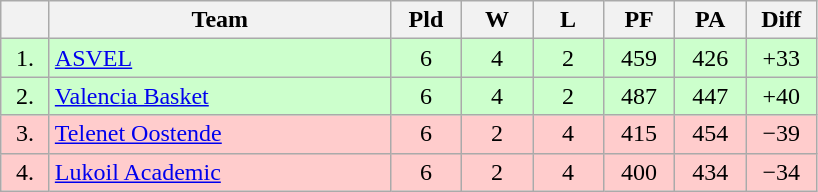<table class="wikitable" style="text-align:center">
<tr>
<th width=25></th>
<th width=220>Team</th>
<th width=40>Pld</th>
<th width=40>W</th>
<th width=40>L</th>
<th width=40>PF</th>
<th width=40>PA</th>
<th width=40>Diff</th>
</tr>
<tr style="background: #ccffcc;">
<td>1.</td>
<td align=left> <a href='#'>ASVEL</a></td>
<td>6</td>
<td>4</td>
<td>2</td>
<td>459</td>
<td>426</td>
<td>+33</td>
</tr>
<tr style="background: #ccffcc;">
<td>2.</td>
<td align=left> <a href='#'>Valencia Basket</a></td>
<td>6</td>
<td>4</td>
<td>2</td>
<td>487</td>
<td>447</td>
<td>+40</td>
</tr>
<tr style="background:#ffcccc;">
<td>3.</td>
<td align=left> <a href='#'>Telenet Oostende</a></td>
<td>6</td>
<td>2</td>
<td>4</td>
<td>415</td>
<td>454</td>
<td>−39</td>
</tr>
<tr style="background:#ffcccc;">
<td>4.</td>
<td align=left> <a href='#'>Lukoil Academic</a></td>
<td>6</td>
<td>2</td>
<td>4</td>
<td>400</td>
<td>434</td>
<td>−34</td>
</tr>
</table>
